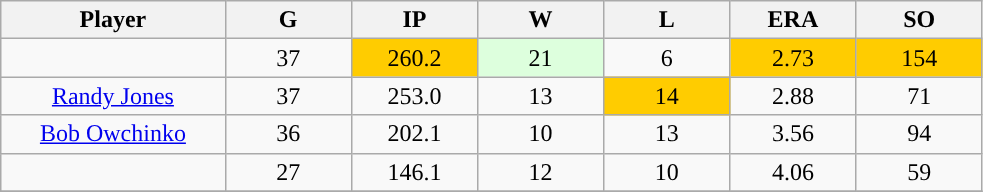<table class="wikitable sortable">
<tr>
<th bgcolor="#DDDDFF" width="16%">Player</th>
<th bgcolor="#DDDDFF" width="9%">G</th>
<th bgcolor="#DDDDFF" width="9%">IP</th>
<th bgcolor="#DDDDFF" width="9%">W</th>
<th bgcolor="#DDDDFF" width="9%">L</th>
<th bgcolor="#DDDDFF" width="9%">ERA</th>
<th bgcolor="#DDDDFF" width="9%">SO</th>
</tr>
<tr align="center">
<td></td>
<td>37</td>
<td style="background:#fc0;">260.2</td>
<td style="background:#DDFFDD;">21</td>
<td>6</td>
<td style="background:#fc0;">2.73</td>
<td style="background:#fc0;">154</td>
</tr>
<tr align="center">
<td><a href='#'>Randy Jones</a></td>
<td>37</td>
<td>253.0</td>
<td>13</td>
<td style="background:#fc0;">14</td>
<td>2.88</td>
<td>71</td>
</tr>
<tr align="center">
<td><a href='#'>Bob Owchinko</a></td>
<td>36</td>
<td>202.1</td>
<td>10</td>
<td>13</td>
<td>3.56</td>
<td>94</td>
</tr>
<tr align="center">
<td></td>
<td>27</td>
<td>146.1</td>
<td>12</td>
<td>10</td>
<td>4.06</td>
<td>59</td>
</tr>
<tr align="center">
</tr>
</table>
